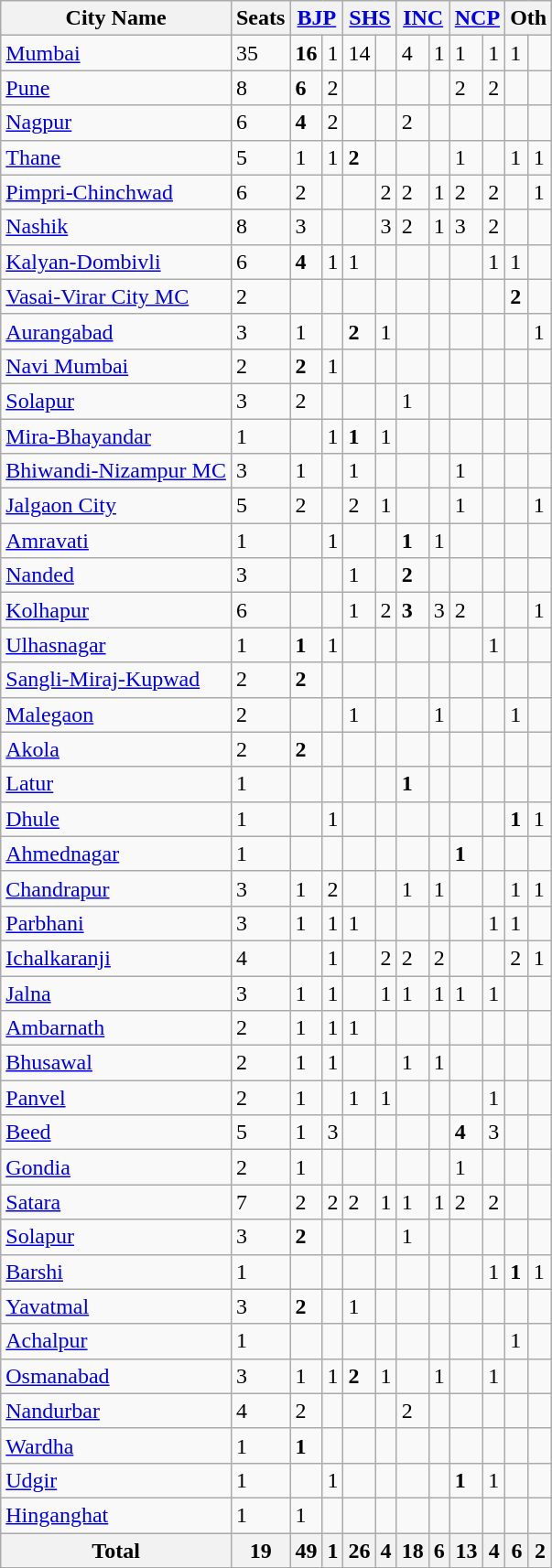<table class="wikitable sortable">
<tr>
<th>City Name</th>
<th>Seats</th>
<th colspan="2"><a href='#'>BJP</a></th>
<th colspan="2"><a href='#'>SHS</a></th>
<th colspan="2"><a href='#'>INC</a></th>
<th colspan="2"><a href='#'>NCP</a></th>
<th colspan="2">Oth</th>
</tr>
<tr>
<td><a href='#'>Mumbai</a></td>
<td>35</td>
<td><strong>16</strong></td>
<td> 1</td>
<td>14</td>
<td></td>
<td>4</td>
<td> 1</td>
<td>1</td>
<td> 1</td>
<td>1</td>
<td></td>
</tr>
<tr>
<td><a href='#'>Pune</a></td>
<td>8</td>
<td><strong>6</strong></td>
<td> 2</td>
<td></td>
<td></td>
<td></td>
<td></td>
<td>2</td>
<td> 2</td>
<td></td>
<td></td>
</tr>
<tr>
<td><a href='#'>Nagpur</a></td>
<td>6</td>
<td><strong>4</strong></td>
<td> 2</td>
<td></td>
<td></td>
<td>2</td>
<td></td>
<td></td>
<td></td>
<td></td>
<td></td>
</tr>
<tr>
<td><a href='#'>Thane</a></td>
<td>5</td>
<td>1</td>
<td> 1</td>
<td><strong>2</strong></td>
<td></td>
<td></td>
<td></td>
<td>1</td>
<td></td>
<td>1</td>
<td> 1</td>
</tr>
<tr>
<td><a href='#'>Pimpri-Chinchwad</a></td>
<td>6</td>
<td>2</td>
<td></td>
<td></td>
<td> 2</td>
<td>2</td>
<td> 1</td>
<td>2</td>
<td> 2</td>
<td></td>
<td> 1</td>
</tr>
<tr>
<td><a href='#'>Nashik</a></td>
<td>8</td>
<td>3</td>
<td></td>
<td></td>
<td> 3</td>
<td>2</td>
<td> 1</td>
<td>3</td>
<td> 2</td>
<td></td>
<td></td>
</tr>
<tr>
<td><a href='#'>Kalyan-Dombivli</a></td>
<td>6</td>
<td><strong>4</strong></td>
<td> 1</td>
<td>1</td>
<td></td>
<td></td>
<td></td>
<td></td>
<td> 1</td>
<td>1</td>
<td></td>
</tr>
<tr>
<td><a href='#'>Vasai-Virar City MC</a></td>
<td>2</td>
<td></td>
<td></td>
<td></td>
<td></td>
<td></td>
<td></td>
<td></td>
<td></td>
<td><strong>2</strong></td>
<td></td>
</tr>
<tr>
<td><a href='#'>Aurangabad</a></td>
<td>3</td>
<td>1</td>
<td></td>
<td><strong>2</strong></td>
<td> 1</td>
<td></td>
<td></td>
<td></td>
<td></td>
<td></td>
<td> 1</td>
</tr>
<tr>
<td><a href='#'>Navi Mumbai</a></td>
<td>2</td>
<td><strong>2</strong></td>
<td> 1</td>
<td></td>
<td></td>
<td></td>
<td></td>
<td></td>
<td></td>
<td></td>
<td></td>
</tr>
<tr>
<td><a href='#'>Solapur</a></td>
<td>3</td>
<td>2</td>
<td></td>
<td></td>
<td></td>
<td>1</td>
<td></td>
<td></td>
<td></td>
<td></td>
<td></td>
</tr>
<tr>
<td><a href='#'>Mira-Bhayandar</a></td>
<td>1</td>
<td></td>
<td> 1</td>
<td><strong>1</strong></td>
<td> 1</td>
<td></td>
<td></td>
<td></td>
<td></td>
<td></td>
<td></td>
</tr>
<tr>
<td><a href='#'>Bhiwandi-Nizampur MC</a></td>
<td>3</td>
<td>1</td>
<td></td>
<td>1</td>
<td></td>
<td></td>
<td></td>
<td>1</td>
<td></td>
<td></td>
<td></td>
</tr>
<tr>
<td><a href='#'>Jalgaon City</a></td>
<td>5</td>
<td>2</td>
<td></td>
<td>2</td>
<td> 1</td>
<td></td>
<td></td>
<td>1</td>
<td></td>
<td></td>
<td> 1</td>
</tr>
<tr>
<td><a href='#'>Amravati</a></td>
<td>1</td>
<td></td>
<td> 1</td>
<td></td>
<td></td>
<td><strong>1</strong></td>
<td> 1</td>
<td></td>
<td></td>
<td></td>
<td></td>
</tr>
<tr>
<td><a href='#'>Nanded</a></td>
<td>3</td>
<td></td>
<td></td>
<td>1</td>
<td></td>
<td><strong>2</strong></td>
<td></td>
<td></td>
<td></td>
<td></td>
<td></td>
</tr>
<tr>
<td><a href='#'>Kolhapur</a></td>
<td>6</td>
<td></td>
<td></td>
<td>1</td>
<td> 2</td>
<td><strong>3</strong></td>
<td> 3</td>
<td>2</td>
<td></td>
<td></td>
<td> 1</td>
</tr>
<tr>
<td><a href='#'>Ulhasnagar</a></td>
<td>1</td>
<td><strong>1</strong></td>
<td> 1</td>
<td></td>
<td></td>
<td></td>
<td></td>
<td></td>
<td> 1</td>
<td></td>
<td></td>
</tr>
<tr>
<td><a href='#'>Sangli-Miraj-Kupwad</a></td>
<td>2</td>
<td><strong>2</strong></td>
<td></td>
<td></td>
<td></td>
<td></td>
<td></td>
<td></td>
<td></td>
<td></td>
<td></td>
</tr>
<tr>
<td><a href='#'>Malegaon</a></td>
<td>2</td>
<td></td>
<td></td>
<td>1</td>
<td></td>
<td></td>
<td> 1</td>
<td></td>
<td></td>
<td>1</td>
<td></td>
</tr>
<tr>
<td><a href='#'>Akola</a></td>
<td>2</td>
<td><strong>2</strong></td>
<td></td>
<td></td>
<td></td>
<td></td>
<td></td>
<td></td>
<td></td>
<td></td>
<td></td>
</tr>
<tr>
<td><a href='#'>Latur</a></td>
<td>1</td>
<td></td>
<td></td>
<td></td>
<td></td>
<td><strong>1</strong></td>
<td></td>
<td></td>
<td></td>
<td></td>
<td></td>
</tr>
<tr>
<td><a href='#'>Dhule</a></td>
<td>1</td>
<td></td>
<td> 1</td>
<td></td>
<td></td>
<td></td>
<td></td>
<td></td>
<td></td>
<td><strong>1</strong></td>
<td> 1</td>
</tr>
<tr>
<td><a href='#'>Ahmednagar</a></td>
<td>1</td>
<td></td>
<td></td>
<td></td>
<td></td>
<td></td>
<td></td>
<td><strong>1</strong></td>
<td></td>
<td></td>
<td></td>
</tr>
<tr>
<td><a href='#'>Chandrapur</a></td>
<td>3</td>
<td>1</td>
<td> 2</td>
<td></td>
<td></td>
<td>1</td>
<td> 1</td>
<td></td>
<td></td>
<td>1</td>
<td> 1</td>
</tr>
<tr>
<td><a href='#'>Parbhani</a></td>
<td>3</td>
<td>1</td>
<td> 1</td>
<td>1</td>
<td></td>
<td></td>
<td></td>
<td></td>
<td> 1</td>
<td>1</td>
<td></td>
</tr>
<tr>
<td><a href='#'>Ichalkaranji</a></td>
<td>4</td>
<td></td>
<td> 1</td>
<td></td>
<td> 2</td>
<td>2</td>
<td> 2</td>
<td></td>
<td></td>
<td>2</td>
<td> 1</td>
</tr>
<tr>
<td><a href='#'>Jalna</a></td>
<td>3</td>
<td>1</td>
<td> 1</td>
<td></td>
<td> 1</td>
<td>1</td>
<td> 1</td>
<td>1</td>
<td> 1</td>
<td></td>
<td></td>
</tr>
<tr>
<td><a href='#'>Ambarnath</a></td>
<td>2</td>
<td>1</td>
<td> 1</td>
<td>1</td>
<td></td>
<td></td>
<td></td>
<td></td>
<td></td>
<td></td>
<td></td>
</tr>
<tr>
<td><a href='#'>Bhusawal</a></td>
<td>2</td>
<td>1</td>
<td> 1</td>
<td></td>
<td></td>
<td>1</td>
<td> 1</td>
<td></td>
<td></td>
<td></td>
<td></td>
</tr>
<tr>
<td><a href='#'>Panvel</a></td>
<td>2</td>
<td>1</td>
<td></td>
<td>1</td>
<td> 1</td>
<td></td>
<td></td>
<td></td>
<td> 1</td>
<td></td>
<td></td>
</tr>
<tr>
<td><a href='#'>Beed</a></td>
<td>5</td>
<td>1</td>
<td> 3</td>
<td></td>
<td></td>
<td></td>
<td></td>
<td><strong>4</strong></td>
<td> 3</td>
<td></td>
<td></td>
</tr>
<tr>
<td><a href='#'>Gondia</a></td>
<td>2</td>
<td>1</td>
<td></td>
<td></td>
<td></td>
<td></td>
<td></td>
<td>1</td>
<td></td>
<td></td>
<td></td>
</tr>
<tr>
<td><a href='#'>Satara</a></td>
<td>7</td>
<td>2</td>
<td> 2</td>
<td>2</td>
<td> 1</td>
<td>1</td>
<td> 1</td>
<td>2</td>
<td> 2</td>
<td></td>
<td></td>
</tr>
<tr>
<td><a href='#'>Solapur</a></td>
<td>3</td>
<td><strong>2</strong></td>
<td></td>
<td></td>
<td></td>
<td>1</td>
<td></td>
<td></td>
<td></td>
<td></td>
<td></td>
</tr>
<tr>
<td><a href='#'>Barshi</a></td>
<td>1</td>
<td></td>
<td></td>
<td></td>
<td></td>
<td></td>
<td></td>
<td></td>
<td> 1</td>
<td><strong>1</strong></td>
<td> 1</td>
</tr>
<tr>
<td><a href='#'>Yavatmal</a></td>
<td>3</td>
<td><strong>2</strong></td>
<td></td>
<td>1</td>
<td></td>
<td></td>
<td></td>
<td></td>
<td></td>
<td></td>
<td></td>
</tr>
<tr>
<td><a href='#'>Achalpur</a></td>
<td>1</td>
<td></td>
<td></td>
<td></td>
<td></td>
<td></td>
<td></td>
<td></td>
<td></td>
<td>1</td>
<td></td>
</tr>
<tr>
<td><a href='#'>Osmanabad</a></td>
<td>3</td>
<td>1</td>
<td> 1</td>
<td><strong>2</strong></td>
<td> 1</td>
<td></td>
<td> 1</td>
<td></td>
<td> 1</td>
<td></td>
<td></td>
</tr>
<tr>
<td><a href='#'>Nandurbar</a></td>
<td>4</td>
<td>2</td>
<td></td>
<td></td>
<td></td>
<td>2</td>
<td></td>
<td></td>
<td></td>
<td></td>
<td></td>
</tr>
<tr>
<td><a href='#'>Wardha</a></td>
<td>1</td>
<td><strong>1</strong></td>
<td></td>
<td></td>
<td></td>
<td></td>
<td></td>
<td></td>
<td></td>
<td></td>
<td></td>
</tr>
<tr>
<td><a href='#'>Udgir</a></td>
<td>1</td>
<td></td>
<td> 1</td>
<td></td>
<td></td>
<td></td>
<td></td>
<td><strong>1</strong></td>
<td> 1</td>
<td></td>
<td></td>
</tr>
<tr>
<td><a href='#'>Hinganghat</a></td>
<td>1</td>
<td>1</td>
<td></td>
<td></td>
<td></td>
<td></td>
<td></td>
<td></td>
<td></td>
<td></td>
<td></td>
</tr>
<tr>
<th>Total</th>
<th>19</th>
<th>49</th>
<th> 1</th>
<th>26</th>
<th> 4</th>
<th>18</th>
<th><strong> 6</strong></th>
<th>13</th>
<th><strong> 4</strong></th>
<th>6</th>
<th> 2</th>
</tr>
</table>
